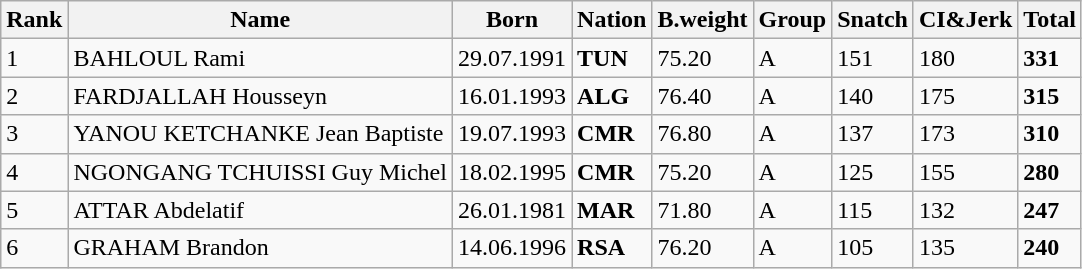<table class="wikitable">
<tr>
<th>Rank</th>
<th>Name</th>
<th>Born</th>
<th>Nation</th>
<th>B.weight</th>
<th>Group</th>
<th>Snatch</th>
<th>CI&Jerk</th>
<th>Total</th>
</tr>
<tr>
<td>1</td>
<td>BAHLOUL Rami</td>
<td>29.07.1991</td>
<td><strong>TUN</strong></td>
<td>75.20</td>
<td>A</td>
<td>151</td>
<td>180</td>
<td><strong>331</strong></td>
</tr>
<tr>
<td>2</td>
<td>FARDJALLAH Housseyn</td>
<td>16.01.1993</td>
<td><strong>ALG</strong></td>
<td>76.40</td>
<td>A</td>
<td>140</td>
<td>175</td>
<td><strong>315</strong></td>
</tr>
<tr>
<td>3</td>
<td>YANOU KETCHANKE Jean Baptiste</td>
<td>19.07.1993</td>
<td><strong>CMR</strong></td>
<td>76.80</td>
<td>A</td>
<td>137</td>
<td>173</td>
<td><strong>310</strong></td>
</tr>
<tr>
<td>4</td>
<td>NGONGANG TCHUISSI Guy Michel</td>
<td>18.02.1995</td>
<td><strong>CMR</strong></td>
<td>75.20</td>
<td>A</td>
<td>125</td>
<td>155</td>
<td><strong>280</strong></td>
</tr>
<tr>
<td>5</td>
<td>ATTAR Abdelatif</td>
<td>26.01.1981</td>
<td><strong>MAR</strong></td>
<td>71.80</td>
<td>A</td>
<td>115</td>
<td>132</td>
<td><strong>247</strong></td>
</tr>
<tr>
<td>6</td>
<td>GRAHAM Brandon</td>
<td>14.06.1996</td>
<td><strong>RSA</strong></td>
<td>76.20</td>
<td>A</td>
<td>105</td>
<td>135</td>
<td><strong>240</strong></td>
</tr>
</table>
